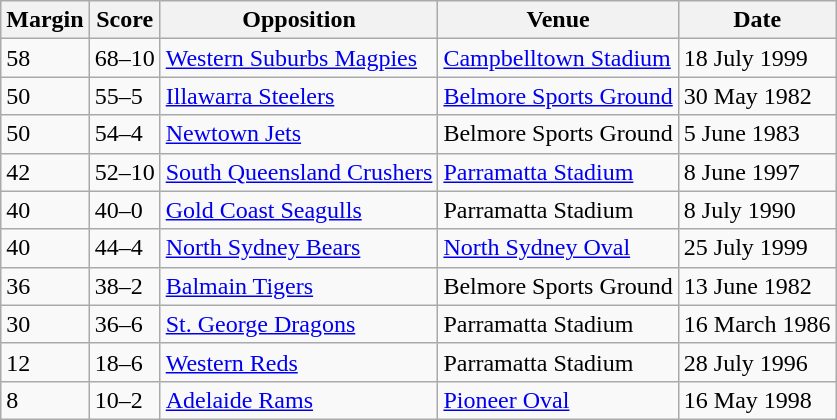<table class="wikitable" style="text-align:left;">
<tr>
<th>Margin</th>
<th>Score</th>
<th>Opposition</th>
<th>Venue</th>
<th>Date</th>
</tr>
<tr>
<td>58</td>
<td>68–10</td>
<td> <a href='#'>Western Suburbs Magpies</a></td>
<td><a href='#'>Campbelltown Stadium</a></td>
<td>18 July 1999</td>
</tr>
<tr>
<td>50</td>
<td>55–5</td>
<td> <a href='#'>Illawarra Steelers</a></td>
<td><a href='#'>Belmore Sports Ground</a></td>
<td>30 May 1982</td>
</tr>
<tr>
<td>50</td>
<td>54–4</td>
<td> <a href='#'>Newtown Jets</a></td>
<td>Belmore Sports Ground</td>
<td>5 June 1983</td>
</tr>
<tr>
<td>42</td>
<td>52–10</td>
<td> <a href='#'>South Queensland Crushers</a></td>
<td><a href='#'>Parramatta Stadium</a></td>
<td>8 June 1997</td>
</tr>
<tr>
<td>40</td>
<td>40–0</td>
<td> <a href='#'>Gold Coast Seagulls</a></td>
<td>Parramatta Stadium</td>
<td>8 July 1990</td>
</tr>
<tr>
<td>40</td>
<td>44–4</td>
<td> <a href='#'>North Sydney Bears</a></td>
<td><a href='#'>North Sydney Oval</a></td>
<td>25 July 1999</td>
</tr>
<tr>
<td>36</td>
<td>38–2</td>
<td> <a href='#'>Balmain Tigers</a></td>
<td>Belmore Sports Ground</td>
<td>13 June 1982</td>
</tr>
<tr>
<td>30</td>
<td>36–6</td>
<td> <a href='#'>St. George Dragons</a></td>
<td>Parramatta Stadium</td>
<td>16 March 1986</td>
</tr>
<tr>
<td>12</td>
<td>18–6</td>
<td> <a href='#'>Western Reds</a></td>
<td>Parramatta Stadium</td>
<td>28 July 1996</td>
</tr>
<tr>
<td>8</td>
<td>10–2</td>
<td> <a href='#'>Adelaide Rams</a></td>
<td><a href='#'>Pioneer Oval</a></td>
<td>16 May 1998</td>
</tr>
</table>
